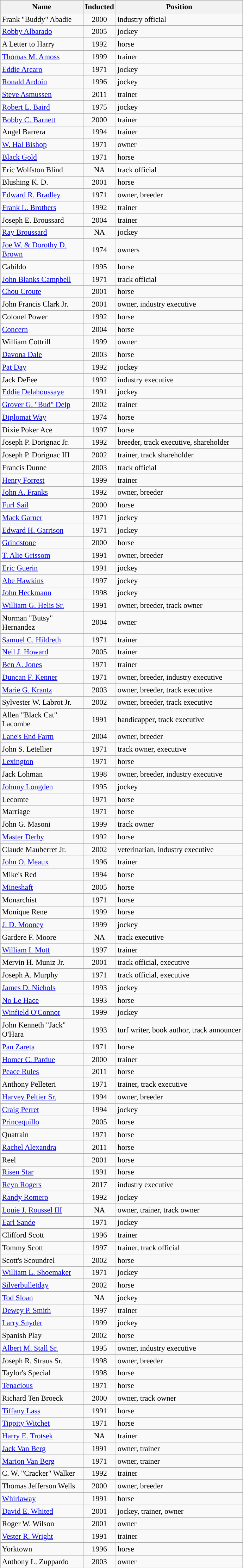<table class="wikitable sortable" style="font-size:90%">
<tr>
<th style="width:150px">Name</th>
<th style="width:30px">Inducted</th>
<th style="width:">Position</th>
</tr>
<tr>
<td>Frank "Buddy" Abadie</td>
<td align=center>2000</td>
<td>industry official</td>
</tr>
<tr>
<td><a href='#'>Robby Albarado</a></td>
<td align=center>2005</td>
<td>jockey</td>
</tr>
<tr>
<td>A Letter to Harry</td>
<td align=center>1992</td>
<td>horse</td>
</tr>
<tr>
<td><a href='#'>Thomas M. Amoss</a></td>
<td align=center>1999</td>
<td>trainer</td>
</tr>
<tr>
<td><a href='#'>Eddie Arcaro</a></td>
<td align=center>1971</td>
<td>jockey</td>
</tr>
<tr>
<td><a href='#'>Ronald Ardoin</a></td>
<td align=center>1996</td>
<td>jockey</td>
</tr>
<tr>
<td><a href='#'>Steve Asmussen</a></td>
<td align=center>2011</td>
<td>trainer</td>
</tr>
<tr>
<td><a href='#'>Robert L. Baird</a></td>
<td align=center>1975</td>
<td>jockey</td>
</tr>
<tr>
<td><a href='#'>Bobby C. Barnett</a></td>
<td align=center>2000</td>
<td>trainer</td>
</tr>
<tr>
<td>Angel Barrera</td>
<td align=center>1994</td>
<td>trainer</td>
</tr>
<tr>
<td><a href='#'>W. Hal Bishop</a></td>
<td align=center>1971</td>
<td>owner</td>
</tr>
<tr>
<td><a href='#'>Black Gold</a></td>
<td align=center>1971</td>
<td>horse</td>
</tr>
<tr>
<td>Eric Wolfston Blind</td>
<td align=center>NA</td>
<td>track official</td>
</tr>
<tr>
<td>Blushing K. D.</td>
<td align=center>2001</td>
<td>horse</td>
</tr>
<tr>
<td><a href='#'>Edward R. Bradley</a></td>
<td align=center>1971</td>
<td>owner,  breeder</td>
</tr>
<tr>
<td><a href='#'>Frank L. Brothers</a></td>
<td align=center>1992</td>
<td>trainer</td>
</tr>
<tr>
<td>Joseph E. Broussard</td>
<td align=center>2004</td>
<td>trainer</td>
</tr>
<tr>
<td><a href='#'>Ray Broussard</a></td>
<td align=center>NA</td>
<td>jockey</td>
</tr>
<tr>
<td><a href='#'>Joe W. & Dorothy D. Brown</a></td>
<td align=center>1974</td>
<td>owners</td>
</tr>
<tr>
<td>Cabildo</td>
<td align=center>1995</td>
<td>horse</td>
</tr>
<tr>
<td><a href='#'>John Blanks Campbell</a></td>
<td align=center>1971</td>
<td>track official</td>
</tr>
<tr>
<td><a href='#'>Chou Croute</a></td>
<td align=center>2001</td>
<td>horse</td>
</tr>
<tr>
<td>John Francis Clark Jr.</td>
<td align=center>2001</td>
<td>owner,  industry executive</td>
</tr>
<tr>
<td>Colonel Power</td>
<td align=center>1992</td>
<td>horse</td>
</tr>
<tr>
<td><a href='#'>Concern</a></td>
<td align=center>2004</td>
<td>horse</td>
</tr>
<tr>
<td>William Cottrill</td>
<td align=center>1999</td>
<td>owner</td>
</tr>
<tr>
<td><a href='#'>Davona Dale</a></td>
<td align=center>2003</td>
<td>horse</td>
</tr>
<tr>
<td><a href='#'>Pat Day</a></td>
<td align=center>1992</td>
<td>jockey</td>
</tr>
<tr>
<td>Jack DeFee</td>
<td align=center>1992</td>
<td>industry executive</td>
</tr>
<tr>
<td><a href='#'>Eddie Delahoussaye</a></td>
<td align=center>1991</td>
<td>jockey</td>
</tr>
<tr>
<td><a href='#'>Grover G. "Bud" Delp</a></td>
<td align=center>2002</td>
<td>trainer</td>
</tr>
<tr>
<td><a href='#'>Diplomat Way</a></td>
<td align=center>1974</td>
<td>horse</td>
</tr>
<tr>
<td>Dixie Poker Ace</td>
<td align=center>1997</td>
<td>horse</td>
</tr>
<tr>
<td>Joseph P. Dorignac Jr.</td>
<td align=center>1992</td>
<td>breeder, track executive, shareholder</td>
</tr>
<tr>
<td>Joseph P. Dorignac III</td>
<td align=center>2002</td>
<td>trainer, track shareholder</td>
</tr>
<tr>
<td>Francis Dunne</td>
<td align=center>2003</td>
<td>track official</td>
</tr>
<tr>
<td><a href='#'>Henry Forrest</a></td>
<td align=center>1999</td>
<td>trainer</td>
</tr>
<tr>
<td><a href='#'>John A. Franks</a></td>
<td align=center>1992</td>
<td>owner,  breeder</td>
</tr>
<tr>
<td><a href='#'>Furl Sail</a></td>
<td align=center>2000</td>
<td>horse</td>
</tr>
<tr>
<td><a href='#'>Mack Garner</a></td>
<td align=center>1971</td>
<td>jockey</td>
</tr>
<tr>
<td><a href='#'>Edward H. Garrison</a></td>
<td align=center>1971</td>
<td>jockey</td>
</tr>
<tr>
<td><a href='#'>Grindstone</a></td>
<td align=center>2000</td>
<td>horse</td>
</tr>
<tr>
<td><a href='#'>T. Alie Grissom</a></td>
<td align=center>1991</td>
<td>owner,  breeder</td>
</tr>
<tr>
<td><a href='#'>Eric Guerin</a></td>
<td align=center>1991</td>
<td>jockey</td>
</tr>
<tr>
<td><a href='#'>Abe Hawkins</a></td>
<td align=center>1997</td>
<td>jockey</td>
</tr>
<tr>
<td><a href='#'>John Heckmann</a></td>
<td align=center>1998</td>
<td>jockey</td>
</tr>
<tr>
<td><a href='#'>William G. Helis Sr.</a></td>
<td align=center>1991</td>
<td>owner,  breeder,  track owner</td>
</tr>
<tr>
<td>Norman "Butsy" Hernandez</td>
<td align=center>2004</td>
<td>owner</td>
</tr>
<tr>
<td><a href='#'>Samuel C. Hildreth</a></td>
<td align=center>1971</td>
<td>trainer</td>
</tr>
<tr>
<td><a href='#'>Neil J. Howard</a></td>
<td align=center>2005</td>
<td>trainer</td>
</tr>
<tr>
<td><a href='#'>Ben A. Jones</a></td>
<td align=center>1971</td>
<td>trainer</td>
</tr>
<tr>
<td><a href='#'>Duncan F. Kenner</a></td>
<td align=center>1971</td>
<td>owner,  breeder,  industry executive</td>
</tr>
<tr>
<td><a href='#'>Marie G. Krantz</a></td>
<td align=center>2003</td>
<td>owner,  breeder,  track executive</td>
</tr>
<tr>
<td>Sylvester W. Labrot Jr.</td>
<td align=center>2002</td>
<td>owner,  breeder,  track executive</td>
</tr>
<tr>
<td>Allen "Black Cat" Lacombe</td>
<td align=center>1991</td>
<td>handicapper,  track executive</td>
</tr>
<tr>
<td><a href='#'>Lane's End Farm</a></td>
<td align=center>2004</td>
<td>owner,  breeder</td>
</tr>
<tr>
<td>John S. Letellier</td>
<td align=center>1971</td>
<td>track owner,  executive</td>
</tr>
<tr>
<td><a href='#'>Lexington</a></td>
<td align=center>1971</td>
<td>horse</td>
</tr>
<tr>
<td>Jack Lohman</td>
<td align=center>1998</td>
<td>owner,  breeder,  industry executive</td>
</tr>
<tr>
<td><a href='#'>Johnny Longden</a></td>
<td align=center>1995</td>
<td>jockey</td>
</tr>
<tr>
<td>Lecomte</td>
<td align=center>1971</td>
<td>horse</td>
</tr>
<tr>
<td>Marriage</td>
<td align=center>1971</td>
<td>horse</td>
</tr>
<tr>
<td>John G. Masoni</td>
<td align=center>1999</td>
<td>track owner</td>
</tr>
<tr>
<td><a href='#'>Master Derby</a></td>
<td align=center>1992</td>
<td>horse</td>
</tr>
<tr>
<td>Claude Mauberret Jr.</td>
<td align=center>2002</td>
<td>veterinarian, industry executive</td>
</tr>
<tr>
<td><a href='#'>John O. Meaux</a></td>
<td align=center>1996</td>
<td>trainer</td>
</tr>
<tr>
<td>Mike's Red</td>
<td align=center>1994</td>
<td>horse</td>
</tr>
<tr>
<td><a href='#'>Mineshaft</a></td>
<td align=center>2005</td>
<td>horse</td>
</tr>
<tr>
<td>Monarchist</td>
<td align=center>1971</td>
<td>horse</td>
</tr>
<tr>
<td>Monique Rene</td>
<td align=center>1999</td>
<td>horse</td>
</tr>
<tr>
<td><a href='#'>J. D. Mooney</a></td>
<td align=center>1999</td>
<td>jockey</td>
</tr>
<tr>
<td>Gardere F. Moore</td>
<td align=center>NA</td>
<td>track executive</td>
</tr>
<tr>
<td><a href='#'>William I. Mott</a></td>
<td align=center>1997</td>
<td>trainer</td>
</tr>
<tr>
<td>Mervin H. Muniz Jr.</td>
<td align=center>2001</td>
<td>track official,  executive</td>
</tr>
<tr>
<td>Joseph A. Murphy</td>
<td align=center>1971</td>
<td>track official,  executive</td>
</tr>
<tr>
<td><a href='#'>James D. Nichols</a></td>
<td align=center>1993</td>
<td>jockey</td>
</tr>
<tr>
<td><a href='#'>No Le Hace</a></td>
<td align=center>1993</td>
<td>horse</td>
</tr>
<tr>
<td><a href='#'>Winfield O'Connor</a></td>
<td align=center>1999</td>
<td>jockey</td>
</tr>
<tr>
<td>John Kenneth "Jack" O'Hara</td>
<td align=center>1993</td>
<td>turf writer, book author, track announcer</td>
</tr>
<tr>
<td><a href='#'>Pan Zareta</a></td>
<td align=center>1971</td>
<td>horse</td>
</tr>
<tr>
<td><a href='#'>Homer C. Pardue</a></td>
<td align=center>2000</td>
<td>trainer</td>
</tr>
<tr>
<td><a href='#'>Peace Rules</a></td>
<td align=center>2011</td>
<td>horse</td>
</tr>
<tr>
<td>Anthony Pelleteri</td>
<td align=center>1971</td>
<td>trainer,  track executive</td>
</tr>
<tr>
<td><a href='#'>Harvey Peltier Sr.</a></td>
<td align=center>1994</td>
<td>owner,  breeder</td>
</tr>
<tr>
<td><a href='#'>Craig Perret</a></td>
<td align=center>1994</td>
<td>jockey</td>
</tr>
<tr>
<td><a href='#'>Princequillo</a></td>
<td align=center>2005</td>
<td>horse</td>
</tr>
<tr>
<td>Quatrain</td>
<td align=center>1971</td>
<td>horse</td>
</tr>
<tr>
<td><a href='#'>Rachel Alexandra</a></td>
<td align=center>2011</td>
<td>horse</td>
</tr>
<tr>
<td>Reel</td>
<td align=center>2001</td>
<td>horse</td>
</tr>
<tr>
<td><a href='#'>Risen Star</a></td>
<td align=center>1991</td>
<td>horse</td>
</tr>
<tr>
<td><a href='#'>Reyn Rogers</a></td>
<td align=center>2017</td>
<td>industry executive</td>
</tr>
<tr>
<td><a href='#'>Randy Romero</a></td>
<td align=center>1992</td>
<td>jockey</td>
</tr>
<tr>
<td><a href='#'>Louie J. Roussel III</a></td>
<td align=center>NA</td>
<td>owner,  trainer,  track owner</td>
</tr>
<tr>
<td><a href='#'>Earl Sande</a></td>
<td align=center>1971</td>
<td>jockey</td>
</tr>
<tr>
<td>Clifford Scott</td>
<td align=center>1996</td>
<td>trainer</td>
</tr>
<tr>
<td>Tommy Scott</td>
<td align=center>1997</td>
<td>trainer,  track official</td>
</tr>
<tr>
<td>Scott's Scoundrel</td>
<td align=center>2002</td>
<td>horse</td>
</tr>
<tr>
<td><a href='#'>William L. Shoemaker</a></td>
<td align=center>1971</td>
<td>jockey</td>
</tr>
<tr>
<td><a href='#'>Silverbulletday</a></td>
<td align=center>2002</td>
<td>horse</td>
</tr>
<tr>
<td><a href='#'>Tod Sloan</a></td>
<td align=center>NA</td>
<td>jockey</td>
</tr>
<tr>
<td><a href='#'>Dewey P. Smith</a></td>
<td align=center>1997</td>
<td>trainer</td>
</tr>
<tr>
<td><a href='#'>Larry Snyder</a></td>
<td align=center>1999</td>
<td>jockey</td>
</tr>
<tr>
<td>Spanish Play</td>
<td align=center>2002</td>
<td>horse</td>
</tr>
<tr>
<td><a href='#'>Albert M. Stall Sr.</a></td>
<td align=center>1995</td>
<td>owner,  industry executive</td>
</tr>
<tr>
<td>Joseph R. Straus Sr.</td>
<td align=center>1998</td>
<td>owner,  breeder</td>
</tr>
<tr>
<td>Taylor's Special</td>
<td align=center>1998</td>
<td>horse</td>
</tr>
<tr>
<td><a href='#'>Tenacious</a></td>
<td align=center>1971</td>
<td>horse</td>
</tr>
<tr>
<td>Richard Ten Broeck</td>
<td align=center>2000</td>
<td>owner,  track owner</td>
</tr>
<tr>
<td><a href='#'>Tiffany Lass</a></td>
<td align=center>1991</td>
<td>horse</td>
</tr>
<tr>
<td><a href='#'>Tippity Witchet</a></td>
<td align=center>1971</td>
<td>horse</td>
</tr>
<tr>
<td><a href='#'>Harry E. Trotsek</a></td>
<td align=center>NA</td>
<td>trainer</td>
</tr>
<tr>
<td><a href='#'>Jack Van Berg</a></td>
<td align=center>1991</td>
<td>owner, trainer</td>
</tr>
<tr>
<td><a href='#'>Marion Van Berg</a></td>
<td align=center>1971</td>
<td>owner,  trainer</td>
</tr>
<tr>
<td>C. W. "Cracker" Walker</td>
<td align=center>1992</td>
<td>trainer</td>
</tr>
<tr>
<td>Thomas Jefferson Wells</td>
<td align=center>2000</td>
<td>owner,  breeder</td>
</tr>
<tr>
<td><a href='#'>Whirlaway</a></td>
<td align=center>1991</td>
<td>horse</td>
</tr>
<tr>
<td><a href='#'>David E. Whited</a></td>
<td align=center>2001</td>
<td>jockey,  trainer,  owner</td>
</tr>
<tr>
<td>Roger W. Wilson</td>
<td align=center>2001</td>
<td>owner</td>
</tr>
<tr>
<td><a href='#'>Vester R. Wright</a></td>
<td align=center>1991</td>
<td>trainer</td>
</tr>
<tr>
<td>Yorktown</td>
<td align=center>1996</td>
<td>horse</td>
</tr>
<tr>
<td>Anthony L. Zuppardo</td>
<td align=center>2003</td>
<td>owner</td>
</tr>
<tr>
</tr>
</table>
